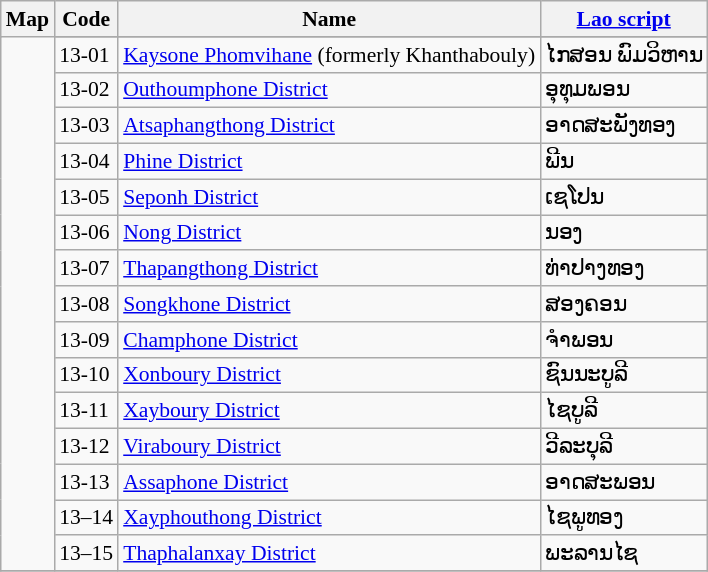<table class="wikitable"  style="font-size:90%;">
<tr>
<th>Map</th>
<th>Code</th>
<th>Name</th>
<th><a href='#'>Lao script</a></th>
</tr>
<tr>
<td rowspan=16></td>
</tr>
<tr>
<td>13-01</td>
<td><a href='#'>Kaysone Phomvihane</a> (formerly Khanthabouly)</td>
<td>ໄກສອນ ພົມວິຫານ</td>
</tr>
<tr>
<td>13-02</td>
<td><a href='#'>Outhoumphone District</a></td>
<td>ອຸທຸມພອນ</td>
</tr>
<tr>
<td>13-03</td>
<td><a href='#'>Atsaphangthong District</a></td>
<td>ອາດສະພັງທອງ</td>
</tr>
<tr>
<td>13-04</td>
<td><a href='#'>Phine District</a></td>
<td>ພີນ</td>
</tr>
<tr>
<td>13-05</td>
<td><a href='#'>Seponh District</a></td>
<td>ເຊໂປນ</td>
</tr>
<tr>
<td>13-06</td>
<td><a href='#'>Nong District</a></td>
<td>ນອງ</td>
</tr>
<tr>
<td>13-07</td>
<td><a href='#'>Thapangthong District</a></td>
<td>ທ່າປາງທອງ</td>
</tr>
<tr>
<td>13-08</td>
<td><a href='#'>Songkhone District</a></td>
<td>ສອງຄອນ</td>
</tr>
<tr>
<td>13-09</td>
<td><a href='#'>Champhone District</a></td>
<td>ຈຳພອນ</td>
</tr>
<tr>
<td>13-10</td>
<td><a href='#'>Xonboury District</a></td>
<td>ຊົນນະບູລີ</td>
</tr>
<tr>
<td>13-11</td>
<td><a href='#'>Xayboury District</a></td>
<td>ໄຊບູລີ</td>
</tr>
<tr>
<td>13-12</td>
<td><a href='#'>Viraboury District</a></td>
<td>ວີລະບຸລີ</td>
</tr>
<tr>
<td>13-13</td>
<td><a href='#'>Assaphone District</a></td>
<td>ອາດສະພອນ</td>
</tr>
<tr>
<td>13–14</td>
<td><a href='#'>Xayphouthong District</a></td>
<td>ໄຊພູທອງ</td>
</tr>
<tr>
<td>13–15</td>
<td><a href='#'>Thaphalanxay District</a></td>
<td>ພະລານໄຊ</td>
</tr>
<tr>
</tr>
</table>
